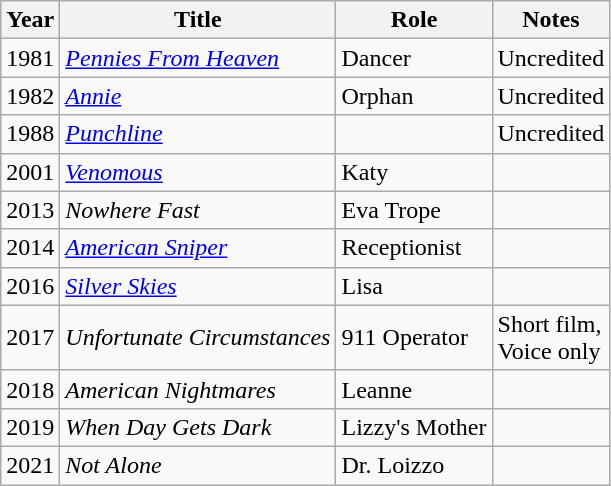<table class="wikitable">
<tr>
<th>Year</th>
<th>Title</th>
<th>Role</th>
<th>Notes</th>
</tr>
<tr>
<td>1981</td>
<td><em><a href='#'>Pennies From Heaven</a></em></td>
<td>Dancer</td>
<td>Uncredited</td>
</tr>
<tr>
<td>1982</td>
<td><em><a href='#'>Annie</a></em></td>
<td>Orphan</td>
<td>Uncredited</td>
</tr>
<tr>
<td>1988</td>
<td><em><a href='#'>Punchline</a></em></td>
<td></td>
<td>Uncredited</td>
</tr>
<tr>
<td>2001</td>
<td><em><a href='#'>Venomous</a></em></td>
<td>Katy</td>
<td></td>
</tr>
<tr>
<td>2013</td>
<td><em>Nowhere Fast</em></td>
<td>Eva Trope</td>
<td></td>
</tr>
<tr>
<td>2014</td>
<td><em><a href='#'>American Sniper</a></em></td>
<td>Receptionist</td>
<td></td>
</tr>
<tr>
<td>2016</td>
<td><em><a href='#'>Silver Skies</a></em></td>
<td>Lisa</td>
<td></td>
</tr>
<tr>
<td>2017</td>
<td><em>Unfortunate Circumstances</em></td>
<td>911 Operator</td>
<td>Short film,<br>Voice only</td>
</tr>
<tr>
<td>2018</td>
<td><em>American Nightmares</em></td>
<td>Leanne</td>
<td></td>
</tr>
<tr>
<td>2019</td>
<td><em>When Day Gets Dark</em></td>
<td>Lizzy's Mother</td>
<td></td>
</tr>
<tr>
<td>2021</td>
<td><em>Not Alone</em></td>
<td>Dr. Loizzo</td>
<td></td>
</tr>
</table>
